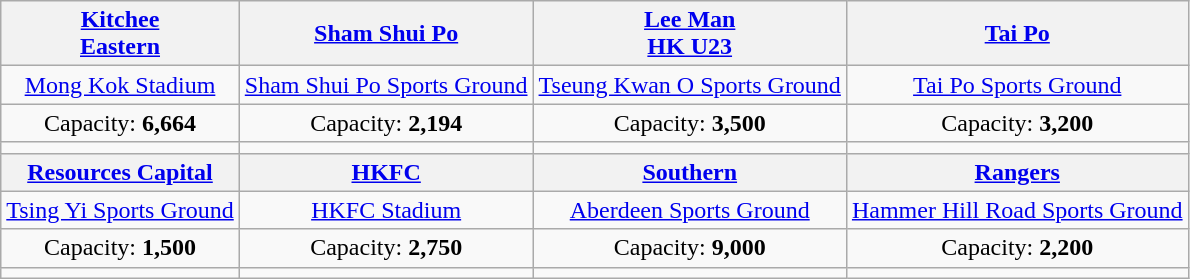<table class="wikitable" style="text-align:center">
<tr>
<th><a href='#'>Kitchee</a><br><a href='#'>Eastern</a></th>
<th><a href='#'>Sham Shui Po</a></th>
<th><a href='#'>Lee Man</a><br><a href='#'>HK U23</a></th>
<th><a href='#'>Tai Po</a></th>
</tr>
<tr>
<td><a href='#'>Mong Kok Stadium</a></td>
<td><a href='#'>Sham Shui Po Sports Ground</a></td>
<td><a href='#'>Tseung Kwan O Sports Ground</a></td>
<td><a href='#'>Tai Po Sports Ground</a></td>
</tr>
<tr>
<td>Capacity: <strong>6,664</strong></td>
<td>Capacity: <strong>2,194</strong></td>
<td>Capacity: <strong>3,500</strong></td>
<td>Capacity: <strong>3,200</strong></td>
</tr>
<tr>
<td></td>
<td></td>
<td></td>
<td></td>
</tr>
<tr>
<th><a href='#'>Resources Capital</a></th>
<th><a href='#'>HKFC</a></th>
<th><a href='#'>Southern</a></th>
<th><a href='#'>Rangers</a></th>
</tr>
<tr>
<td><a href='#'>Tsing Yi Sports Ground</a></td>
<td><a href='#'>HKFC Stadium</a></td>
<td><a href='#'>Aberdeen Sports Ground</a></td>
<td><a href='#'>Hammer Hill Road Sports Ground</a></td>
</tr>
<tr>
<td>Capacity: <strong>1,500</strong></td>
<td>Capacity: <strong>2,750</strong></td>
<td>Capacity: <strong>9,000</strong></td>
<td>Capacity: <strong>2,200</strong></td>
</tr>
<tr>
<td></td>
<td></td>
<td></td>
<td></td>
</tr>
</table>
